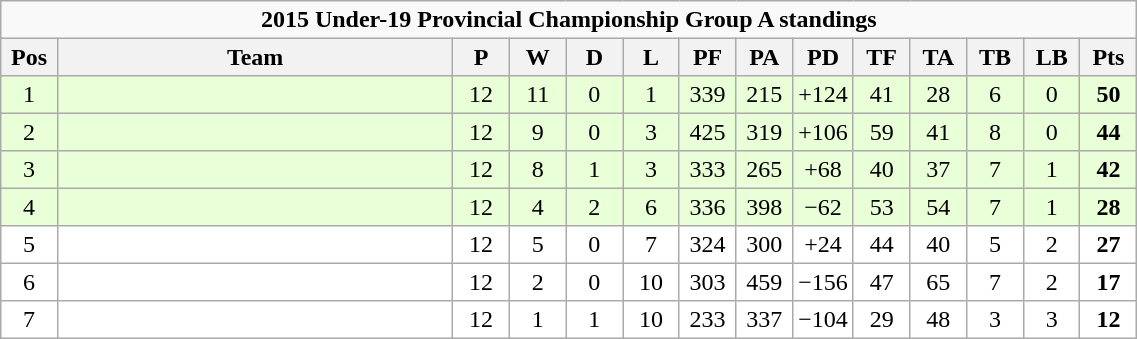<table class="wikitable" style="text-align:center; line-height:110%; font-size:100%; width:60%;">
<tr>
<td colspan="14" cellpadding="0" cellspacing="0"><strong>2015 Under-19 Provincial Championship Group A standings</strong></td>
</tr>
<tr>
<th style="width:5%;">Pos</th>
<th style="width:35%;">Team</th>
<th style="width:5%;">P</th>
<th style="width:5%;">W</th>
<th style="width:5%;">D</th>
<th style="width:5%;">L</th>
<th style="width:5%;">PF</th>
<th style="width:5%;">PA</th>
<th style="width:5%;">PD</th>
<th style="width:5%;">TF</th>
<th style="width:5%;">TA</th>
<th style="width:5%;">TB</th>
<th style="width:5%;">LB</th>
<th style="width:5%;">Pts<br></th>
</tr>
<tr style="background:#E8FFD8;">
<td>1</td>
<td align=left></td>
<td>12</td>
<td>11</td>
<td>0</td>
<td>1</td>
<td>339</td>
<td>215</td>
<td>+124</td>
<td>41</td>
<td>28</td>
<td>6</td>
<td>0</td>
<td><strong>50</strong></td>
</tr>
<tr style="background:#E8FFD8;">
<td>2</td>
<td align=left></td>
<td>12</td>
<td>9</td>
<td>0</td>
<td>3</td>
<td>425</td>
<td>319</td>
<td>+106</td>
<td>59</td>
<td>41</td>
<td>8</td>
<td>0</td>
<td><strong>44</strong></td>
</tr>
<tr style="background:#E8FFD8;">
<td>3</td>
<td align=left></td>
<td>12</td>
<td>8</td>
<td>1</td>
<td>3</td>
<td>333</td>
<td>265</td>
<td>+68</td>
<td>40</td>
<td>37</td>
<td>7</td>
<td>1</td>
<td><strong>42</strong></td>
</tr>
<tr style="background:#E8FFD8;">
<td>4</td>
<td align=left></td>
<td>12</td>
<td>4</td>
<td>2</td>
<td>6</td>
<td>336</td>
<td>398</td>
<td>−62</td>
<td>53</td>
<td>54</td>
<td>7</td>
<td>1</td>
<td><strong>28</strong></td>
</tr>
<tr style="background:#FFFFFF;">
<td>5</td>
<td align=left></td>
<td>12</td>
<td>5</td>
<td>0</td>
<td>7</td>
<td>324</td>
<td>300</td>
<td>+24</td>
<td>44</td>
<td>40</td>
<td>5</td>
<td>2</td>
<td><strong>27</strong></td>
</tr>
<tr style="background:#FFFFFF;">
<td>6</td>
<td align=left></td>
<td>12</td>
<td>2</td>
<td>0</td>
<td>10</td>
<td>303</td>
<td>459</td>
<td>−156</td>
<td>47</td>
<td>65</td>
<td>7</td>
<td>2</td>
<td><strong>17</strong></td>
</tr>
<tr style="background:#FFFFFF;">
<td>7</td>
<td align=left></td>
<td>12</td>
<td>1</td>
<td>1</td>
<td>10</td>
<td>233</td>
<td>337</td>
<td>−104</td>
<td>29</td>
<td>48</td>
<td>3</td>
<td>3</td>
<td><strong>12</strong></td>
</tr>
</table>
